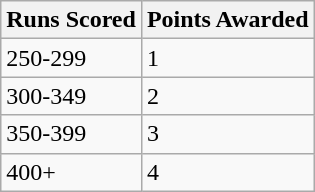<table class="wikitable">
<tr>
<th>Runs Scored</th>
<th>Points Awarded</th>
</tr>
<tr>
<td>250-299</td>
<td>1</td>
</tr>
<tr>
<td>300-349</td>
<td>2</td>
</tr>
<tr>
<td>350-399</td>
<td>3</td>
</tr>
<tr>
<td>400+</td>
<td>4</td>
</tr>
</table>
